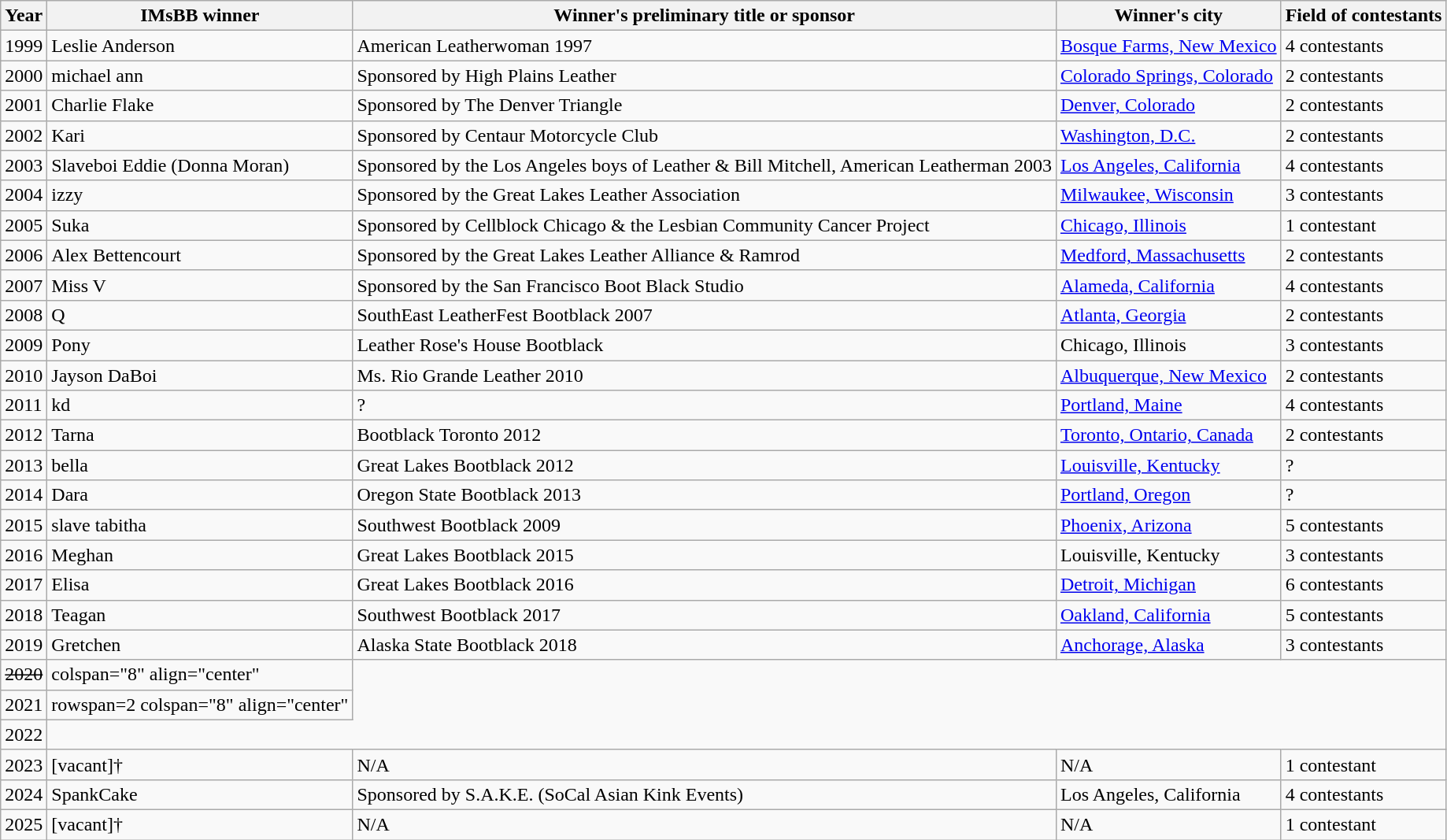<table class="wikitable">
<tr>
<th>Year</th>
<th>IMsBB winner</th>
<th>Winner's preliminary title or sponsor</th>
<th>Winner's city</th>
<th>Field of contestants</th>
</tr>
<tr>
<td>1999</td>
<td>Leslie Anderson</td>
<td>American Leatherwoman 1997</td>
<td><a href='#'>Bosque Farms, New Mexico</a></td>
<td>4 contestants</td>
</tr>
<tr>
<td>2000</td>
<td>michael ann</td>
<td>Sponsored by High Plains Leather</td>
<td><a href='#'>Colorado Springs, Colorado</a></td>
<td>2 contestants</td>
</tr>
<tr>
<td>2001</td>
<td>Charlie Flake</td>
<td>Sponsored by The Denver Triangle</td>
<td><a href='#'>Denver, Colorado</a></td>
<td>2 contestants</td>
</tr>
<tr>
<td>2002</td>
<td>Kari</td>
<td>Sponsored by Centaur Motorcycle Club</td>
<td><a href='#'>Washington, D.C.</a></td>
<td>2 contestants</td>
</tr>
<tr>
<td>2003</td>
<td>Slaveboi Eddie (Donna Moran)</td>
<td>Sponsored by the Los Angeles boys of Leather & Bill Mitchell, American Leatherman 2003</td>
<td><a href='#'>Los Angeles, California</a></td>
<td>4 contestants</td>
</tr>
<tr>
<td>2004</td>
<td>izzy</td>
<td>Sponsored by the Great Lakes Leather Association</td>
<td><a href='#'>Milwaukee, Wisconsin</a></td>
<td>3 contestants</td>
</tr>
<tr>
<td>2005</td>
<td>Suka</td>
<td>Sponsored by Cellblock Chicago & the Lesbian Community Cancer Project</td>
<td><a href='#'>Chicago, Illinois</a></td>
<td>1 contestant</td>
</tr>
<tr>
<td>2006</td>
<td>Alex Bettencourt</td>
<td>Sponsored by the Great Lakes Leather Alliance & Ramrod</td>
<td><a href='#'>Medford, Massachusetts</a></td>
<td>2 contestants</td>
</tr>
<tr>
<td>2007</td>
<td>Miss V</td>
<td>Sponsored by the San Francisco Boot Black Studio</td>
<td><a href='#'>Alameda, California</a></td>
<td>4 contestants</td>
</tr>
<tr>
<td>2008</td>
<td>Q</td>
<td>SouthEast LeatherFest Bootblack 2007</td>
<td><a href='#'>Atlanta, Georgia</a></td>
<td>2 contestants</td>
</tr>
<tr>
<td>2009</td>
<td>Pony</td>
<td>Leather Rose's House Bootblack</td>
<td>Chicago, Illinois</td>
<td>3 contestants</td>
</tr>
<tr>
<td>2010</td>
<td>Jayson DaBoi</td>
<td>Ms. Rio Grande Leather 2010</td>
<td><a href='#'>Albuquerque, New Mexico</a></td>
<td>2 contestants</td>
</tr>
<tr>
<td>2011</td>
<td>kd</td>
<td>?</td>
<td><a href='#'>Portland, Maine</a></td>
<td>4 contestants</td>
</tr>
<tr>
<td>2012</td>
<td>Tarna</td>
<td>Bootblack Toronto 2012</td>
<td><a href='#'>Toronto, Ontario, Canada</a></td>
<td>2 contestants</td>
</tr>
<tr>
<td>2013</td>
<td>bella</td>
<td>Great Lakes Bootblack 2012</td>
<td><a href='#'>Louisville, Kentucky</a></td>
<td>?</td>
</tr>
<tr>
<td>2014</td>
<td>Dara</td>
<td>Oregon State Bootblack 2013</td>
<td><a href='#'>Portland, Oregon</a></td>
<td>?</td>
</tr>
<tr>
<td>2015</td>
<td>slave tabitha</td>
<td>Southwest Bootblack 2009</td>
<td><a href='#'>Phoenix, Arizona</a></td>
<td>5 contestants</td>
</tr>
<tr>
<td>2016</td>
<td>Meghan</td>
<td>Great Lakes Bootblack 2015</td>
<td>Louisville, Kentucky</td>
<td>3 contestants</td>
</tr>
<tr>
<td>2017</td>
<td>Elisa</td>
<td>Great Lakes Bootblack 2016</td>
<td><a href='#'>Detroit, Michigan</a></td>
<td>6 contestants</td>
</tr>
<tr>
<td>2018</td>
<td>Teagan</td>
<td>Southwest Bootblack 2017</td>
<td><a href='#'>Oakland, California</a></td>
<td>5 contestants</td>
</tr>
<tr>
<td>2019</td>
<td>Gretchen</td>
<td>Alaska State Bootblack 2018</td>
<td><a href='#'>Anchorage, Alaska</a></td>
<td>3 contestants</td>
</tr>
<tr>
<td><s>2020</s></td>
<td>colspan="8" align="center" </td>
</tr>
<tr>
<td>2021</td>
<td>rowspan=2 colspan="8" align="center" </td>
</tr>
<tr>
<td>2022</td>
</tr>
<tr>
<td>2023</td>
<td>[vacant]†</td>
<td>N/A</td>
<td>N/A</td>
<td>1 contestant</td>
</tr>
<tr>
<td>2024</td>
<td>SpankCake</td>
<td>Sponsored by S.A.K.E. (SoCal Asian Kink Events)</td>
<td>Los Angeles, California</td>
<td>4 contestants</td>
</tr>
<tr>
<td>2025</td>
<td>[vacant]†</td>
<td>N/A</td>
<td>N/A</td>
<td>1 contestant</td>
</tr>
</table>
